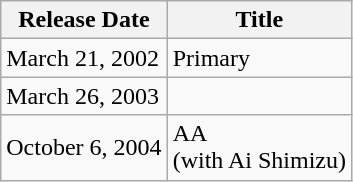<table class="wikitable">
<tr>
<th>Release Date</th>
<th>Title</th>
</tr>
<tr>
<td>March 21, 2002</td>
<td>Primary</td>
</tr>
<tr>
<td>March 26, 2003</td>
<td></td>
</tr>
<tr>
<td>October 6, 2004</td>
<td>AA<br>(with Ai Shimizu)</td>
</tr>
</table>
